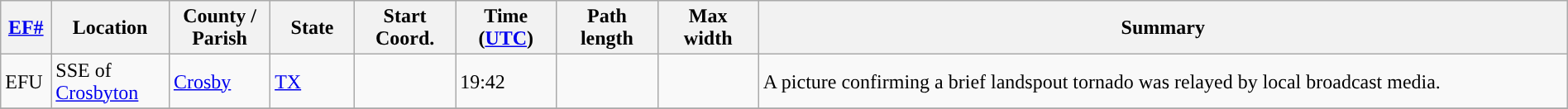<table class="wikitable sortable" style="width:100%;">
<tr>
<th scope="col"  style="width:3%; text-align:center;"><a href='#'>EF#</a></th>
<th scope="col"  style="width:7%; text-align:center;" class="unsortable">Location</th>
<th scope="col"  style="width:6%; text-align:center;" class="unsortable">County / Parish</th>
<th scope="col"  style="width:5%; text-align:center;">State</th>
<th scope="col"  style="width:6%; text-align:center;">Start Coord.</th>
<th scope="col"  style="width:6%; text-align:center;">Time (<a href='#'>UTC</a>)</th>
<th scope="col"  style="width:6%; text-align:center;">Path length</th>
<th scope="col"  style="width:6%; text-align:center;">Max width</th>
<th scope="col" class="unsortable" style="width:48%; text-align:center;">Summary</th>
</tr>
<tr>
<td>EFU</td>
<td>SSE of <a href='#'>Crosbyton</a></td>
<td><a href='#'>Crosby</a></td>
<td><a href='#'>TX</a></td>
<td></td>
<td>19:42</td>
<td></td>
<td></td>
<td>A picture confirming a brief landspout tornado was relayed by local broadcast media.</td>
</tr>
<tr>
</tr>
</table>
